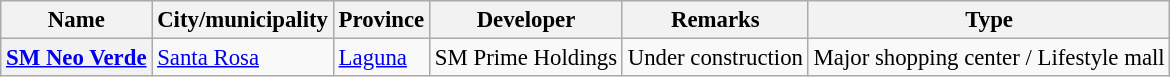<table class="wikitable sortable plainrowheaders" style="font-size:95%;">
<tr>
<th scope="col">Name</th>
<th scope="col">City/municipality</th>
<th scope="col">Province</th>
<th scope="col">Developer</th>
<th scope="col" class="unsortable">Remarks</th>
<th scope="col">Type</th>
</tr>
<tr>
<th scope="row"><a href='#'>SM Neo Verde</a></th>
<td><a href='#'>Santa Rosa</a></td>
<td><a href='#'>Laguna</a></td>
<td>SM Prime Holdings</td>
<td>Under construction</td>
<td>Major shopping center / Lifestyle mall</td>
</tr>
</table>
